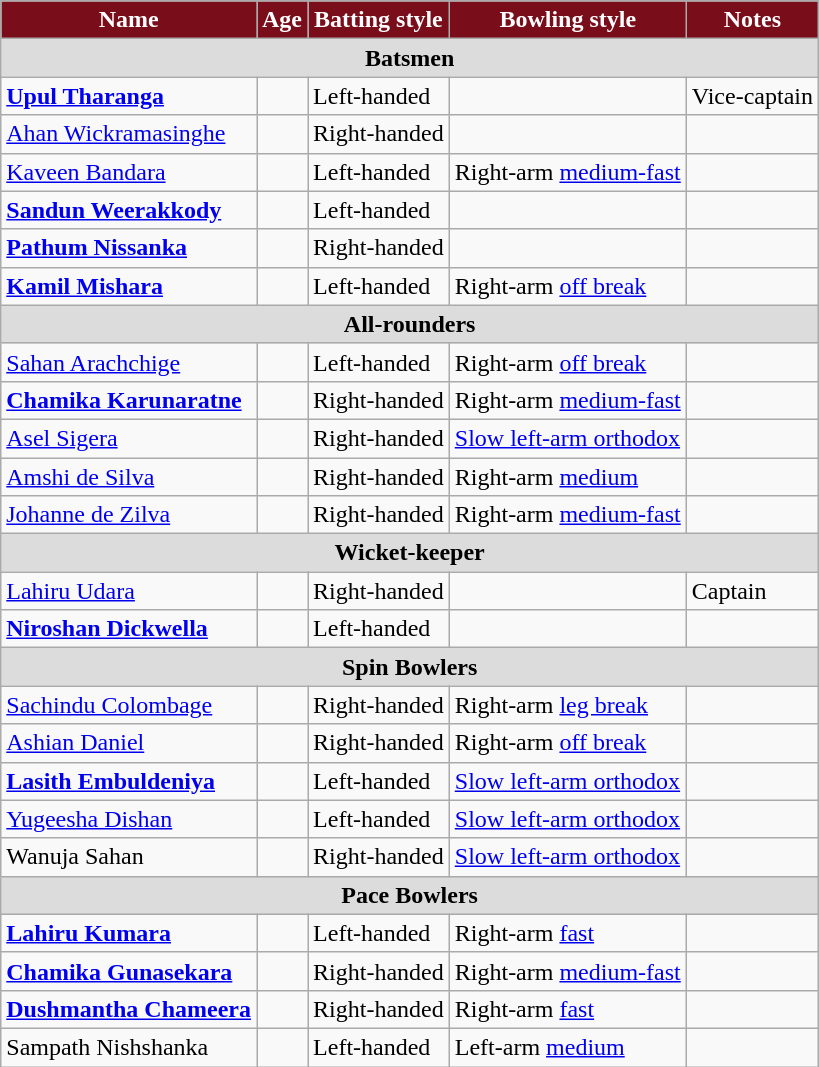<table class="wikitable" style="font-size:100%;">
<tr>
<th style="background: #790D1A; color:white" align="centre">Name</th>
<th style="background: #790D1A; color:white" align="centre">Age</th>
<th style="background: #790D1A; color:white" align="centre">Batting style</th>
<th style="background: #790D1A; color:white" align="centre">Bowling style</th>
<th style="background: #790D1A; color:white" align="centre">Notes</th>
</tr>
<tr>
<th colspan="5" style="background: #DCDCDC" align="right">Batsmen</th>
</tr>
<tr>
<td><strong><a href='#'>Upul Tharanga</a></strong></td>
<td></td>
<td>Left-handed</td>
<td></td>
<td>Vice-captain</td>
</tr>
<tr>
<td><a href='#'>Ahan Wickramasinghe</a></td>
<td></td>
<td>Right-handed</td>
<td></td>
<td></td>
</tr>
<tr>
<td><a href='#'>Kaveen Bandara</a></td>
<td></td>
<td>Left-handed</td>
<td>Right-arm <a href='#'>medium-fast</a></td>
<td></td>
</tr>
<tr>
<td><strong><a href='#'>Sandun Weerakkody</a></strong></td>
<td></td>
<td>Left-handed</td>
<td></td>
<td></td>
</tr>
<tr>
<td><strong><a href='#'>Pathum Nissanka</a></strong></td>
<td></td>
<td>Right-handed</td>
<td></td>
<td></td>
</tr>
<tr>
<td><strong><a href='#'>Kamil Mishara</a></strong></td>
<td></td>
<td>Left-handed</td>
<td>Right-arm <a href='#'>off break</a></td>
<td></td>
</tr>
<tr>
<th colspan="5" style="background: #DCDCDC" align="right">All-rounders</th>
</tr>
<tr>
<td><a href='#'>Sahan Arachchige</a></td>
<td></td>
<td>Left-handed</td>
<td>Right-arm <a href='#'>off break</a></td>
<td></td>
</tr>
<tr>
<td><strong><a href='#'>Chamika Karunaratne</a></strong></td>
<td></td>
<td>Right-handed</td>
<td>Right-arm <a href='#'>medium-fast</a></td>
<td></td>
</tr>
<tr>
<td><a href='#'>Asel Sigera</a></td>
<td></td>
<td>Right-handed</td>
<td><a href='#'>Slow left-arm orthodox</a></td>
<td></td>
</tr>
<tr>
<td><a href='#'>Amshi de Silva</a></td>
<td></td>
<td>Right-handed</td>
<td>Right-arm <a href='#'>medium</a></td>
<td></td>
</tr>
<tr>
<td><a href='#'>Johanne de Zilva</a></td>
<td></td>
<td>Right-handed</td>
<td>Right-arm <a href='#'>medium-fast</a></td>
<td></td>
</tr>
<tr>
<th colspan="5" style="background: #DCDCDC" align="right">Wicket-keeper</th>
</tr>
<tr>
<td><a href='#'>Lahiru Udara</a></td>
<td></td>
<td>Right-handed</td>
<td></td>
<td>Captain</td>
</tr>
<tr>
<td><strong><a href='#'>Niroshan Dickwella</a></strong></td>
<td></td>
<td>Left-handed</td>
<td></td>
<td></td>
</tr>
<tr>
<th colspan="5" style="background: #DCDCDC" align="right">Spin Bowlers</th>
</tr>
<tr>
<td><a href='#'>Sachindu Colombage</a></td>
<td></td>
<td>Right-handed</td>
<td>Right-arm <a href='#'>leg break</a></td>
<td></td>
</tr>
<tr>
<td><a href='#'>Ashian Daniel</a></td>
<td></td>
<td>Right-handed</td>
<td>Right-arm <a href='#'>off break</a></td>
<td></td>
</tr>
<tr>
<td><strong><a href='#'>Lasith Embuldeniya</a></strong></td>
<td></td>
<td>Left-handed</td>
<td><a href='#'>Slow left-arm orthodox</a></td>
<td></td>
</tr>
<tr>
<td><a href='#'>Yugeesha Dishan</a></td>
<td></td>
<td>Left-handed</td>
<td><a href='#'>Slow left-arm orthodox</a></td>
<td></td>
</tr>
<tr>
<td>Wanuja Sahan</td>
<td></td>
<td>Right-handed</td>
<td><a href='#'>Slow left-arm orthodox</a></td>
<td></td>
</tr>
<tr>
<th colspan="5" style="background: #DCDCDC" align="right">Pace Bowlers</th>
</tr>
<tr>
<td><strong><a href='#'>Lahiru Kumara</a></strong></td>
<td></td>
<td>Left-handed</td>
<td>Right-arm <a href='#'>fast</a></td>
<td></td>
</tr>
<tr>
<td><strong><a href='#'>Chamika Gunasekara</a></strong></td>
<td></td>
<td>Right-handed</td>
<td>Right-arm <a href='#'>medium-fast</a></td>
<td></td>
</tr>
<tr>
<td><strong><a href='#'>Dushmantha Chameera</a></strong></td>
<td></td>
<td>Right-handed</td>
<td>Right-arm <a href='#'>fast</a></td>
<td></td>
</tr>
<tr>
<td>Sampath Nishshanka</td>
<td></td>
<td>Left-handed</td>
<td>Left-arm <a href='#'>medium</a></td>
<td></td>
</tr>
</table>
